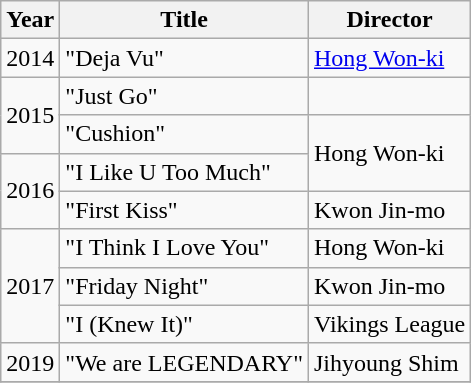<table class="wikitable">
<tr>
<th>Year</th>
<th>Title</th>
<th>Director</th>
</tr>
<tr>
<td>2014</td>
<td>"Deja Vu"</td>
<td><a href='#'>Hong Won-ki</a></td>
</tr>
<tr>
<td rowspan="2">2015</td>
<td>"Just Go"</td>
<td></td>
</tr>
<tr>
<td>"Cushion"</td>
<td rowspan="2">Hong Won-ki</td>
</tr>
<tr>
<td rowspan="2">2016</td>
<td>"I Like U Too Much"</td>
</tr>
<tr>
<td>"First Kiss"</td>
<td>Kwon Jin-mo</td>
</tr>
<tr>
<td rowspan="3">2017</td>
<td>"I Think I Love You"</td>
<td>Hong Won-ki</td>
</tr>
<tr>
<td>"Friday Night"</td>
<td>Kwon Jin-mo</td>
</tr>
<tr>
<td>"I (Knew It)"</td>
<td>Vikings League</td>
</tr>
<tr>
<td rowspan="1">2019</td>
<td>"We are LEGENDARY"</td>
<td>Jihyoung Shim </td>
</tr>
<tr>
</tr>
</table>
